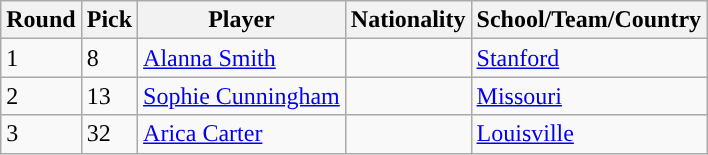<table class="wikitable">
<tr>
<th>Round</th>
<th>Pick</th>
<th>Player</th>
<th>Nationality</th>
<th>School/Team/Country</th>
</tr>
<tr>
<td>1</td>
<td>8</td>
<td><a href='#'>Alanna Smith</a></td>
<td></td>
<td><a href='#'>Stanford</a></td>
</tr>
<tr>
<td>2</td>
<td>13</td>
<td><a href='#'>Sophie Cunningham</a></td>
<td></td>
<td><a href='#'>Missouri</a></td>
</tr>
<tr>
<td>3</td>
<td>32</td>
<td><a href='#'>Arica Carter</a></td>
<td></td>
<td><a href='#'>Louisville</a></td>
</tr>
</table>
